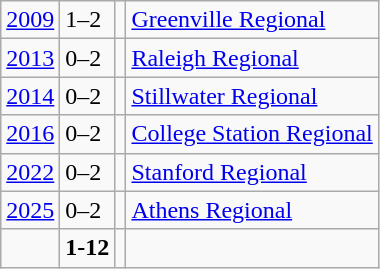<table class="wikitable">
<tr>
<td><a href='#'>2009</a></td>
<td>1–2</td>
<td></td>
<td><a href='#'>Greenville Regional</a></td>
</tr>
<tr>
<td><a href='#'>2013</a></td>
<td>0–2</td>
<td></td>
<td><a href='#'>Raleigh Regional</a></td>
</tr>
<tr>
<td><a href='#'>2014</a></td>
<td>0–2</td>
<td></td>
<td><a href='#'>Stillwater Regional</a></td>
</tr>
<tr>
<td><a href='#'>2016</a></td>
<td>0–2</td>
<td></td>
<td><a href='#'>College Station Regional</a></td>
</tr>
<tr>
<td><a href='#'>2022</a></td>
<td>0–2</td>
<td></td>
<td><a href='#'>Stanford Regional</a></td>
</tr>
<tr>
<td><a href='#'>2025</a></td>
<td>0–2</td>
<td></td>
<td><a href='#'>Athens Regional</a></td>
</tr>
<tr>
<td></td>
<td><strong>1-12</strong></td>
<td><strong></strong></td>
<td></td>
</tr>
</table>
